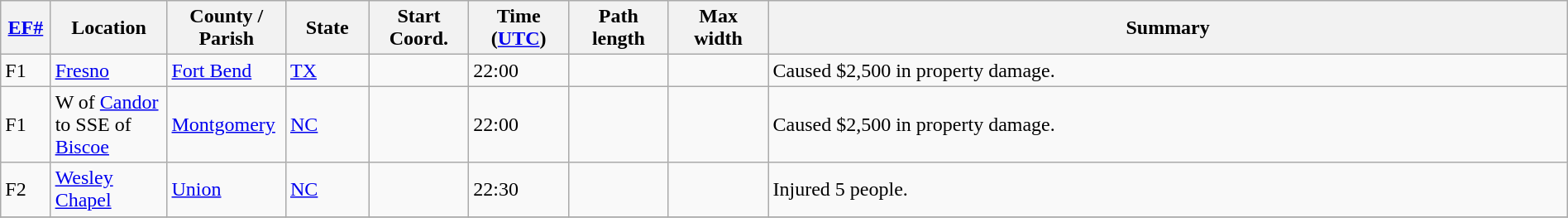<table class="wikitable sortable" style="width:100%;">
<tr>
<th scope="col"  style="width:3%; text-align:center;"><a href='#'>EF#</a></th>
<th scope="col"  style="width:7%; text-align:center;" class="unsortable">Location</th>
<th scope="col"  style="width:6%; text-align:center;" class="unsortable">County / Parish</th>
<th scope="col"  style="width:5%; text-align:center;">State</th>
<th scope="col"  style="width:6%; text-align:center;">Start Coord.</th>
<th scope="col"  style="width:6%; text-align:center;">Time (<a href='#'>UTC</a>)</th>
<th scope="col"  style="width:6%; text-align:center;">Path length</th>
<th scope="col"  style="width:6%; text-align:center;">Max width</th>
<th scope="col" class="unsortable" style="width:48%; text-align:center;">Summary</th>
</tr>
<tr>
<td bgcolor=>F1</td>
<td><a href='#'>Fresno</a></td>
<td><a href='#'>Fort Bend</a></td>
<td><a href='#'>TX</a></td>
<td></td>
<td>22:00</td>
<td></td>
<td></td>
<td>Caused $2,500 in property damage.</td>
</tr>
<tr>
<td bgcolor=>F1</td>
<td>W of <a href='#'>Candor</a> to SSE of <a href='#'>Biscoe</a></td>
<td><a href='#'>Montgomery</a></td>
<td><a href='#'>NC</a></td>
<td></td>
<td>22:00</td>
<td></td>
<td></td>
<td>Caused $2,500 in property damage.</td>
</tr>
<tr>
<td bgcolor=>F2</td>
<td><a href='#'>Wesley Chapel</a></td>
<td><a href='#'>Union</a></td>
<td><a href='#'>NC</a></td>
<td></td>
<td>22:30</td>
<td></td>
<td></td>
<td>Injured 5 people.</td>
</tr>
<tr>
</tr>
</table>
